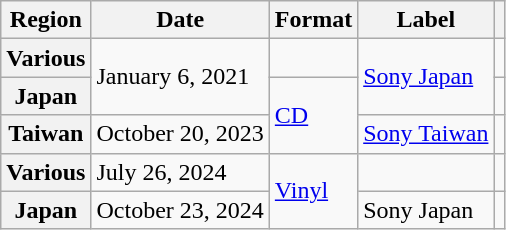<table class="wikitable plainrowheaders">
<tr>
<th scope="col">Region</th>
<th scope="col">Date</th>
<th scope="col">Format</th>
<th scope="col">Label</th>
<th scope="col"></th>
</tr>
<tr>
<th scope="row">Various</th>
<td rowspan="2">January 6, 2021</td>
<td></td>
<td rowspan="2"><a href='#'>Sony Japan</a></td>
<td style="text-align:center"></td>
</tr>
<tr>
<th scope="row">Japan</th>
<td rowspan="2"><a href='#'>CD</a></td>
<td style="text-align:center"></td>
</tr>
<tr>
<th scope="row">Taiwan</th>
<td>October 20, 2023</td>
<td><a href='#'>Sony Taiwan</a></td>
<td style="text-align:center"></td>
</tr>
<tr>
<th scope="row">Various</th>
<td>July 26, 2024</td>
<td rowspan="2"><a href='#'>Vinyl</a></td>
<td></td>
<td style="text-align:center"></td>
</tr>
<tr>
<th scope="row">Japan</th>
<td>October 23, 2024</td>
<td>Sony Japan</td>
<td style="text-align:center"></td>
</tr>
</table>
